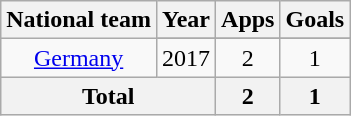<table class="wikitable" style="text-align:center">
<tr>
<th>National team</th>
<th>Year</th>
<th>Apps</th>
<th>Goals</th>
</tr>
<tr>
<td rowspan="2"><a href='#'>Germany</a></td>
</tr>
<tr>
<td>2017</td>
<td>2</td>
<td>1</td>
</tr>
<tr>
<th colspan="2">Total</th>
<th>2</th>
<th>1</th>
</tr>
</table>
